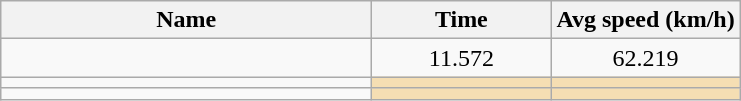<table class="wikitable sortable" style="text-align:center;">
<tr>
<th style="width:15em">Name</th>
<th style="width:7em">Time</th>
<th>Avg speed (km/h)</th>
</tr>
<tr>
<td align=left></td>
<td>11.572</td>
<td>62.219</td>
</tr>
<tr>
<td align=left></td>
<td bgcolor=wheat></td>
<td bgcolor=wheat></td>
</tr>
<tr>
<td align=left></td>
<td bgcolor=wheat></td>
<td bgcolor=wheat></td>
</tr>
</table>
